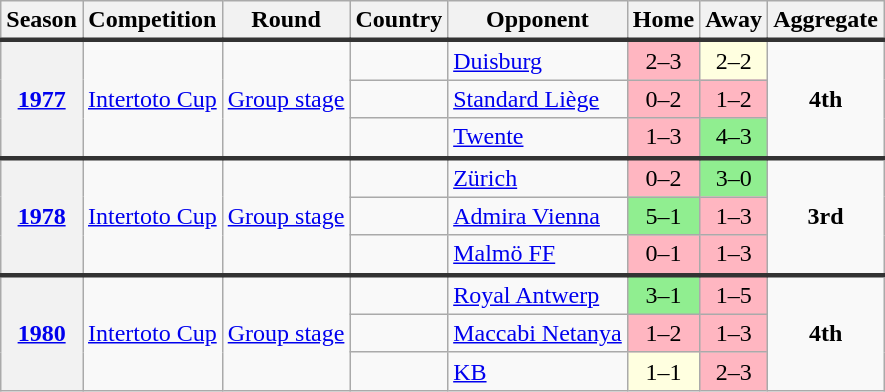<table class="wikitable" style="text-align:center;">
<tr>
<th>Season</th>
<th>Competition</th>
<th>Round</th>
<th>Country</th>
<th>Opponent</th>
<th>Home</th>
<th>Away</th>
<th>Aggregate</th>
</tr>
<tr style="border-top: 3px solid #333333;">
<th rowspan=3><a href='#'>1977</a></th>
<td rowspan=3><a href='#'>Intertoto Cup</a></td>
<td rowspan=3><a href='#'>Group stage</a></td>
<td></td>
<td align=left><a href='#'>Duisburg</a></td>
<td bgcolor=lightpink>2–3</td>
<td bgcolor=lightyellow>2–2</td>
<td rowspan=3><strong>4th</strong></td>
</tr>
<tr>
<td></td>
<td align=left><a href='#'>Standard Liège</a></td>
<td bgcolor=lightpink>0–2</td>
<td bgcolor=lightpink>1–2</td>
</tr>
<tr>
<td></td>
<td align=left><a href='#'>Twente</a></td>
<td bgcolor=lightpink>1–3</td>
<td bgcolor=lightgreen>4–3</td>
</tr>
<tr style="border-top: 3px solid #333333;">
<th rowspan=3><a href='#'>1978</a></th>
<td rowspan=3><a href='#'>Intertoto Cup</a></td>
<td rowspan=3><a href='#'>Group stage</a></td>
<td></td>
<td align=left><a href='#'>Zürich</a></td>
<td bgcolor=lightpink>0–2</td>
<td bgcolor=lightgreen>3–0</td>
<td rowspan=3><strong>3rd</strong></td>
</tr>
<tr>
<td></td>
<td align=left><a href='#'>Admira Vienna</a></td>
<td bgcolor=lightgreen>5–1</td>
<td bgcolor=lightpink>1–3</td>
</tr>
<tr>
<td></td>
<td align=left><a href='#'>Malmö FF</a></td>
<td bgcolor=lightpink>0–1</td>
<td bgcolor=lightpink>1–3</td>
</tr>
<tr style="border-top: 3px solid #333333;">
<th rowspan=3><a href='#'>1980</a></th>
<td rowspan=3><a href='#'>Intertoto Cup</a></td>
<td rowspan=3><a href='#'>Group stage</a></td>
<td></td>
<td align=left><a href='#'>Royal Antwerp</a></td>
<td bgcolor=lightgreen>3–1</td>
<td bgcolor=lightpink>1–5</td>
<td rowspan=3><strong>4th</strong></td>
</tr>
<tr>
<td></td>
<td align=left><a href='#'>Maccabi Netanya</a></td>
<td bgcolor=lightpink>1–2</td>
<td bgcolor=lightpink>1–3</td>
</tr>
<tr>
<td></td>
<td align=left><a href='#'>KB</a></td>
<td bgcolor=lightyellow>1–1</td>
<td bgcolor=lightpink>2–3</td>
</tr>
</table>
